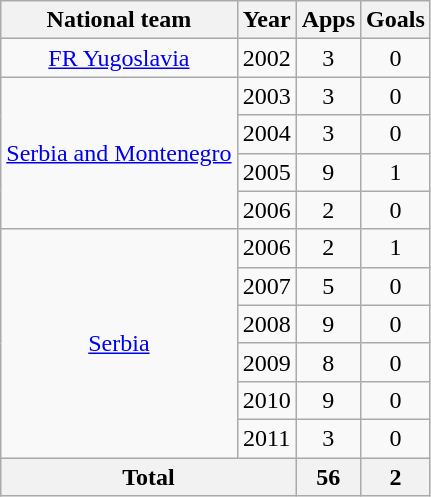<table class="wikitable" style="text-align:center">
<tr>
<th>National team</th>
<th>Year</th>
<th>Apps</th>
<th>Goals</th>
</tr>
<tr>
<td><a href='#'>FR Yugoslavia</a></td>
<td>2002</td>
<td>3</td>
<td>0</td>
</tr>
<tr>
<td rowspan="4"><a href='#'>Serbia and Montenegro</a></td>
<td>2003</td>
<td>3</td>
<td>0</td>
</tr>
<tr>
<td>2004</td>
<td>3</td>
<td>0</td>
</tr>
<tr>
<td>2005</td>
<td>9</td>
<td>1</td>
</tr>
<tr>
<td>2006</td>
<td>2</td>
<td>0</td>
</tr>
<tr>
<td rowspan="6"><a href='#'>Serbia</a></td>
<td>2006</td>
<td>2</td>
<td>1</td>
</tr>
<tr>
<td>2007</td>
<td>5</td>
<td>0</td>
</tr>
<tr>
<td>2008</td>
<td>9</td>
<td>0</td>
</tr>
<tr>
<td>2009</td>
<td>8</td>
<td>0</td>
</tr>
<tr>
<td>2010</td>
<td>9</td>
<td>0</td>
</tr>
<tr>
<td>2011</td>
<td>3</td>
<td>0</td>
</tr>
<tr>
<th colspan="2">Total</th>
<th>56</th>
<th>2</th>
</tr>
</table>
